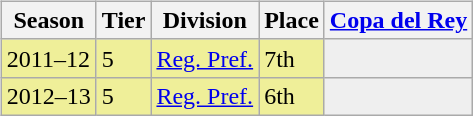<table>
<tr>
<td valign="top" width=49%><br><table class="wikitable">
<tr style="background:#f0f6fa;">
<th>Season</th>
<th>Tier</th>
<th>Division</th>
<th>Place</th>
<th><a href='#'>Copa del Rey</a></th>
</tr>
<tr>
<td style="background:#EFEF99;">2011–12</td>
<td style="background:#EFEF99;">5</td>
<td style="background:#EFEF99;"><a href='#'>Reg. Pref.</a></td>
<td style="background:#EFEF99;">7th</td>
<th style="background:#efefef;"></th>
</tr>
<tr>
<td style="background:#EFEF99;">2012–13</td>
<td style="background:#EFEF99;">5</td>
<td style="background:#EFEF99;"><a href='#'>Reg. Pref.</a></td>
<td style="background:#EFEF99;">6th</td>
<th style="background:#efefef;"></th>
</tr>
</table>
</td>
</tr>
</table>
